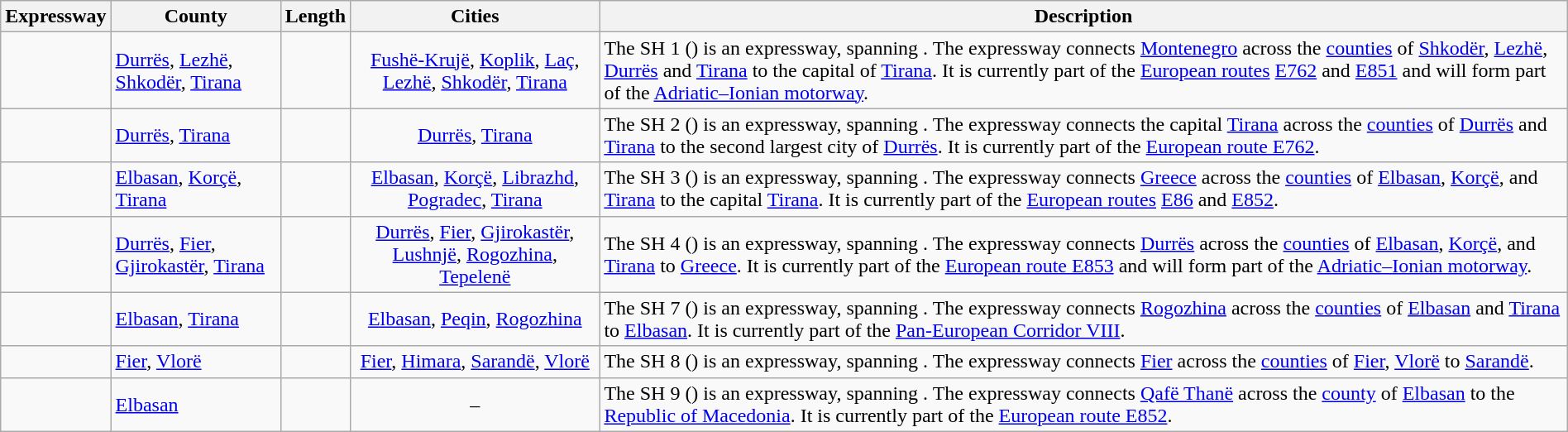<table class="wikitable" style="margin:auto;">
<tr>
<th width=80>Expressway</th>
<th>County</th>
<th>Length</th>
<th>Cities</th>
<th>Description</th>
</tr>
<tr>
<td style="text-align:center;"></td>
<td><a href='#'>Durrës</a>, <a href='#'>Lezhë</a>, <a href='#'>Shkodër</a>, <a href='#'>Tirana</a></td>
<td></td>
<td style="text-align:center;"><a href='#'>Fushë-Krujë</a>, <a href='#'>Koplik</a>, <a href='#'>Laç</a>, <a href='#'>Lezhë</a>, <a href='#'>Shkodër</a>, <a href='#'>Tirana</a></td>
<td>The SH 1 () is an expressway, spanning . The expressway connects <a href='#'>Montenegro</a> across the <a href='#'>counties</a> of <a href='#'>Shkodër</a>, <a href='#'>Lezhë</a>, <a href='#'>Durrës</a> and <a href='#'>Tirana</a> to the capital of <a href='#'>Tirana</a>. It is currently part of the <a href='#'>European routes</a> <a href='#'>E762</a> and <a href='#'>E851</a> and will form part of the <a href='#'>Adriatic–Ionian motorway</a>.</td>
</tr>
<tr>
<td style="text-align:center;"></td>
<td><a href='#'>Durrës</a>, <a href='#'>Tirana</a></td>
<td></td>
<td style="text-align:center;"><a href='#'>Durrës</a>, <a href='#'>Tirana</a></td>
<td>The SH 2 () is an expressway, spanning . The expressway connects the capital <a href='#'>Tirana</a> across the <a href='#'>counties</a> of <a href='#'>Durrës</a> and <a href='#'>Tirana</a> to the second largest city of <a href='#'>Durrës</a>. It is currently part of the <a href='#'>European route E762</a>.</td>
</tr>
<tr>
<td style="text-align:center;"></td>
<td><a href='#'>Elbasan</a>, <a href='#'>Korçë</a>, <a href='#'>Tirana</a></td>
<td></td>
<td style="text-align:center;"><a href='#'>Elbasan</a>, <a href='#'>Korçë</a>, <a href='#'>Librazhd</a>, <a href='#'>Pogradec</a>, <a href='#'>Tirana</a></td>
<td>The SH 3 () is an expressway, spanning . The expressway connects <a href='#'>Greece</a> across the <a href='#'>counties</a> of <a href='#'>Elbasan</a>, <a href='#'>Korçë</a>, and <a href='#'>Tirana</a> to the capital <a href='#'>Tirana</a>. It is currently part of the <a href='#'>European routes</a> <a href='#'>E86</a> and <a href='#'>E852</a>.</td>
</tr>
<tr>
<td style="text-align:center;"></td>
<td><a href='#'>Durrës</a>, <a href='#'>Fier</a>, <a href='#'>Gjirokastër</a>, <a href='#'>Tirana</a></td>
<td></td>
<td style="text-align:center;"><a href='#'>Durrës</a>, <a href='#'>Fier</a>, <a href='#'>Gjirokastër</a>, <a href='#'>Lushnjë</a>, <a href='#'>Rogozhina</a>, <a href='#'>Tepelenë</a></td>
<td>The SH 4 () is an expressway, spanning . The expressway connects <a href='#'>Durrës</a> across the <a href='#'>counties</a> of <a href='#'>Elbasan</a>, <a href='#'>Korçë</a>, and <a href='#'>Tirana</a> to <a href='#'>Greece</a>. It is currently part of the <a href='#'>European route E853</a> and will form part of the <a href='#'>Adriatic–Ionian motorway</a>.</td>
</tr>
<tr>
<td style="text-align:center;"></td>
<td><a href='#'>Elbasan</a>, <a href='#'>Tirana</a></td>
<td></td>
<td style="text-align:center;"><a href='#'>Elbasan</a>, <a href='#'>Peqin</a>, <a href='#'>Rogozhina</a></td>
<td>The SH 7 () is an expressway, spanning . The expressway connects <a href='#'>Rogozhina</a> across the <a href='#'>counties</a> of <a href='#'>Elbasan</a> and <a href='#'>Tirana</a> to <a href='#'>Elbasan</a>. It is currently part of the <a href='#'>Pan-European Corridor VIII</a>.</td>
</tr>
<tr>
<td style="text-align:center;"></td>
<td><a href='#'>Fier</a>, <a href='#'>Vlorë</a></td>
<td></td>
<td style="text-align:center;"><a href='#'>Fier</a>, <a href='#'>Himara</a>, <a href='#'>Sarandë</a>, <a href='#'>Vlorë</a></td>
<td>The SH 8 () is an expressway, spanning . The expressway connects <a href='#'>Fier</a> across the <a href='#'>counties</a> of <a href='#'>Fier</a>, <a href='#'>Vlorë</a> to <a href='#'>Sarandë</a>.</td>
</tr>
<tr>
<td style="text-align:center;"></td>
<td><a href='#'>Elbasan</a></td>
<td></td>
<td style="text-align:center;">–</td>
<td>The SH 9 () is an expressway, spanning . The expressway connects <a href='#'>Qafë Thanë</a> across the <a href='#'>county</a> of <a href='#'>Elbasan</a> to the <a href='#'>Republic of Macedonia</a>. It is currently part of the <a href='#'>European route E852</a>.</td>
</tr>
</table>
